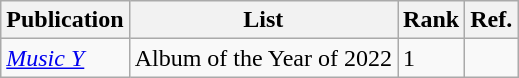<table class="wikitable">
<tr>
<th>Publication</th>
<th>List</th>
<th>Rank</th>
<th>Ref.</th>
</tr>
<tr>
<td><em><a href='#'>Music Y</a></em></td>
<td>Album of the Year of 2022</td>
<td>1</td>
<td></td>
</tr>
</table>
